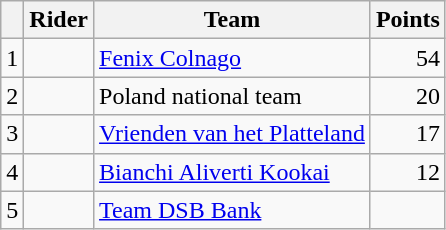<table class="wikitable">
<tr>
<th></th>
<th>Rider</th>
<th>Team</th>
<th>Points</th>
</tr>
<tr>
<td>1</td>
<td></td>
<td><a href='#'>Fenix Colnago</a></td>
<td align="right">54</td>
</tr>
<tr>
<td>2</td>
<td></td>
<td>Poland national team</td>
<td align="right">20</td>
</tr>
<tr>
<td>3</td>
<td></td>
<td><a href='#'>Vrienden van het Platteland</a></td>
<td align="right">17</td>
</tr>
<tr>
<td>4</td>
<td></td>
<td><a href='#'>Bianchi Aliverti Kookai</a></td>
<td align="right">12</td>
</tr>
<tr>
<td>5</td>
<td></td>
<td><a href='#'>Team DSB Bank</a></td>
<td align="right"></td>
</tr>
</table>
